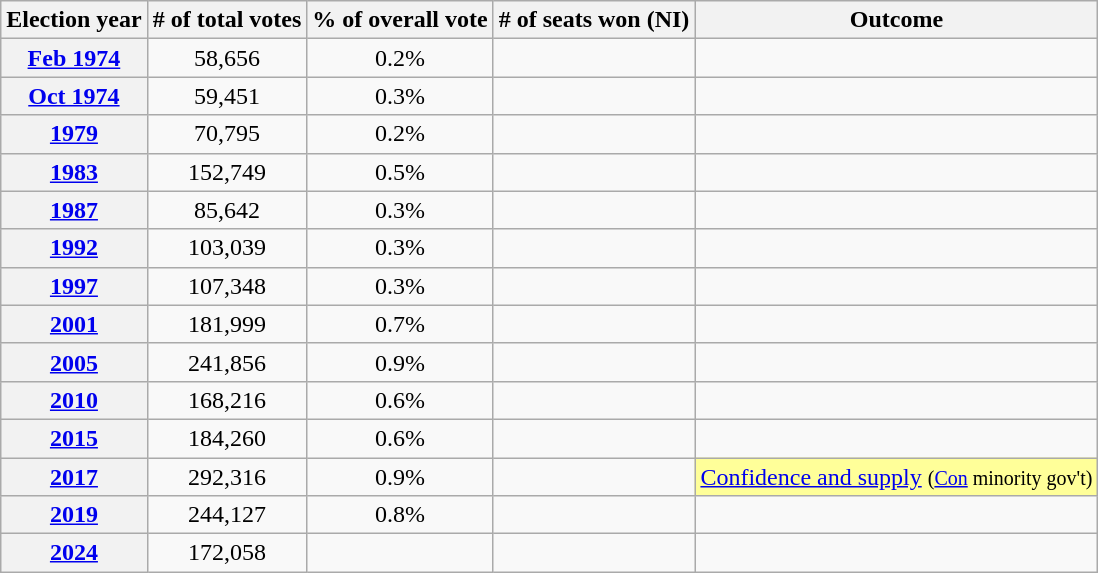<table class="wikitable">
<tr>
<th>Election year</th>
<th># of total votes</th>
<th>% of overall vote</th>
<th># of seats won (NI)</th>
<th>Outcome</th>
</tr>
<tr>
<th><a href='#'>Feb 1974</a></th>
<td style="text-align:center;">58,656 </td>
<td style="text-align:center;">0.2% </td>
<td style="text-align:center;"></td>
<td></td>
</tr>
<tr>
<th><a href='#'>Oct 1974</a></th>
<td style="text-align:center;">59,451 </td>
<td style="text-align:center;">0.3% </td>
<td style="text-align:center;"> </td>
<td></td>
</tr>
<tr>
<th><a href='#'>1979</a></th>
<td style="text-align:center;">70,795 </td>
<td style="text-align:center;">0.2% </td>
<td style="text-align:center;"> </td>
<td></td>
</tr>
<tr>
<th><a href='#'>1983</a></th>
<td style="text-align:center;">152,749 </td>
<td style="text-align:center;">0.5% </td>
<td style="text-align:center;"> </td>
<td></td>
</tr>
<tr>
<th><a href='#'>1987</a></th>
<td style="text-align:center;">85,642 </td>
<td style="text-align:center;">0.3% </td>
<td style="text-align:center;"> </td>
<td></td>
</tr>
<tr>
<th><a href='#'>1992</a></th>
<td style="text-align:center;">103,039 </td>
<td style="text-align:center;">0.3% </td>
<td style="text-align:center;"> </td>
<td></td>
</tr>
<tr>
<th><a href='#'>1997</a></th>
<td style="text-align:center;">107,348 </td>
<td style="text-align:center;">0.3% </td>
<td style="text-align:center;"> </td>
<td></td>
</tr>
<tr>
<th><a href='#'>2001</a></th>
<td style="text-align:center;">181,999 </td>
<td style="text-align:center;">0.7% </td>
<td style="text-align:center;"> </td>
<td></td>
</tr>
<tr>
<th><a href='#'>2005</a></th>
<td style="text-align:center;">241,856 </td>
<td style="text-align:center;">0.9% </td>
<td style="text-align:center;"> </td>
<td></td>
</tr>
<tr>
<th><a href='#'>2010</a></th>
<td style="text-align:center;">168,216 </td>
<td style="text-align:center;">0.6% </td>
<td style="text-align:center;"> </td>
<td></td>
</tr>
<tr>
<th><a href='#'>2015</a></th>
<td style="text-align:center;">184,260 </td>
<td style="text-align:center;">0.6% </td>
<td style="text-align:center;"> </td>
<td></td>
</tr>
<tr>
<th><a href='#'>2017</a></th>
<td style="text-align:center;">292,316 </td>
<td style="text-align:center;">0.9% </td>
<td style="text-align:center;"> </td>
<td style="background-color:#FFFF99"><a href='#'>Confidence and supply</a> <small>(<a href='#'>Con</a> minority gov't)</small></td>
</tr>
<tr>
<th><a href='#'>2019</a></th>
<td style="text-align:center;">244,127 </td>
<td style="text-align:center;">0.8% </td>
<td style="text-align:center;"> </td>
<td></td>
</tr>
<tr>
<th><a href='#'>2024</a></th>
<td style="text-align:center;">172,058 </td>
<td style="text-align:center;"></td>
<td style="text-align:center;"></td>
<td></td>
</tr>
</table>
